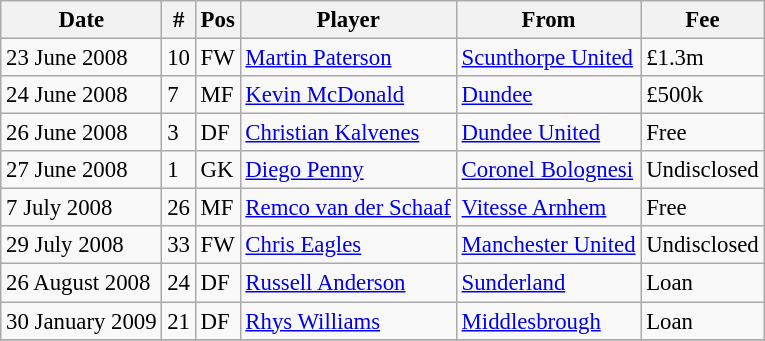<table class="wikitable" style="text-align:center; font-size:95%; text-align:left">
<tr>
<th>Date</th>
<th>#</th>
<th>Pos</th>
<th>Player</th>
<th>From</th>
<th>Fee</th>
</tr>
<tr --->
<td>23 June 2008</td>
<td>10</td>
<td>FW</td>
<td> <a href='#'>Martin Paterson</a></td>
<td><a href='#'>Scunthorpe United</a></td>
<td>£1.3m</td>
</tr>
<tr --->
<td>24 June 2008</td>
<td>7</td>
<td>MF</td>
<td> <a href='#'>Kevin McDonald</a></td>
<td> <a href='#'>Dundee</a></td>
<td>£500k</td>
</tr>
<tr --->
<td>26 June 2008</td>
<td>3</td>
<td>DF</td>
<td> <a href='#'>Christian Kalvenes</a></td>
<td> <a href='#'>Dundee United</a></td>
<td>Free</td>
</tr>
<tr --->
<td>27 June 2008</td>
<td>1</td>
<td>GK</td>
<td> <a href='#'>Diego Penny</a></td>
<td> <a href='#'>Coronel Bolognesi</a></td>
<td>Undisclosed</td>
</tr>
<tr --->
<td>7 July 2008</td>
<td>26</td>
<td>MF</td>
<td> <a href='#'>Remco van der Schaaf</a></td>
<td> <a href='#'>Vitesse Arnhem</a></td>
<td>Free</td>
</tr>
<tr --->
<td>29 July 2008</td>
<td>33</td>
<td>FW</td>
<td> <a href='#'>Chris Eagles</a></td>
<td><a href='#'>Manchester United</a></td>
<td>Undisclosed</td>
</tr>
<tr --->
<td>26 August 2008</td>
<td>24</td>
<td>DF</td>
<td> <a href='#'>Russell Anderson</a></td>
<td><a href='#'>Sunderland</a></td>
<td>Loan</td>
</tr>
<tr --->
<td>30 January 2009</td>
<td>21</td>
<td>DF</td>
<td> <a href='#'>Rhys Williams</a></td>
<td><a href='#'>Middlesbrough</a></td>
<td>Loan</td>
</tr>
<tr --->
</tr>
</table>
